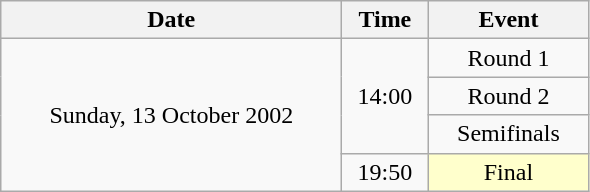<table class = "wikitable" style="text-align:center;">
<tr>
<th width=220>Date</th>
<th width=50>Time</th>
<th width=100>Event</th>
</tr>
<tr>
<td rowspan=4>Sunday, 13 October 2002</td>
<td rowspan=3>14:00</td>
<td>Round 1</td>
</tr>
<tr>
<td>Round 2</td>
</tr>
<tr>
<td>Semifinals</td>
</tr>
<tr>
<td>19:50</td>
<td bgcolor=ffffcc>Final</td>
</tr>
</table>
